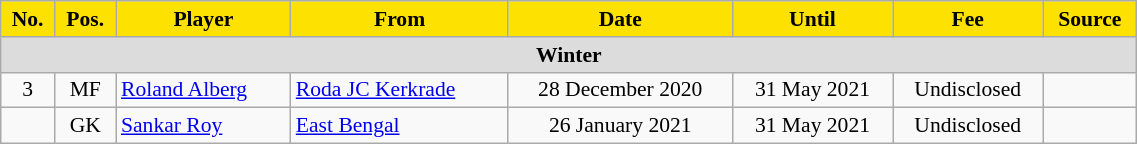<table class="wikitable" style="text-align:center; font-size:90%; width:60%;">
<tr>
<th style="background:#FDE100; color:#000000; text-align:center;">No.</th>
<th style="background:#FDE100; color:#000000; text-align:center;">Pos.</th>
<th style="background:#FDE100; color:#000000; text-align:center;">Player</th>
<th style="background:#FDE100; color:#000000; text-align:center;">From</th>
<th style="background:#FDE100; color:#000000; text-align:center;">Date</th>
<th style="background:#FDE100; color:#000000; text-align:center;">Until</th>
<th style="background:#FDE100; color:#000000; text-align:center;">Fee</th>
<th style="background:#FDE100; color:#000000; text-align:center;">Source</th>
</tr>
<tr>
<th colspan=8 style=background:#dcdcdc>Winter</th>
</tr>
<tr>
<td>3</td>
<td>MF</td>
<td align="left"> <a href='#'>Roland Alberg</a></td>
<td align="left"> <a href='#'>Roda JC Kerkrade</a></td>
<td>28 December 2020</td>
<td>31 May 2021</td>
<td>Undisclosed</td>
<td></td>
</tr>
<tr>
<td></td>
<td>GK</td>
<td align="left"> <a href='#'>Sankar Roy</a></td>
<td align="left"> <a href='#'>East Bengal</a></td>
<td>26 January 2021</td>
<td>31 May 2021</td>
<td>Undisclosed</td>
<td></td>
</tr>
</table>
